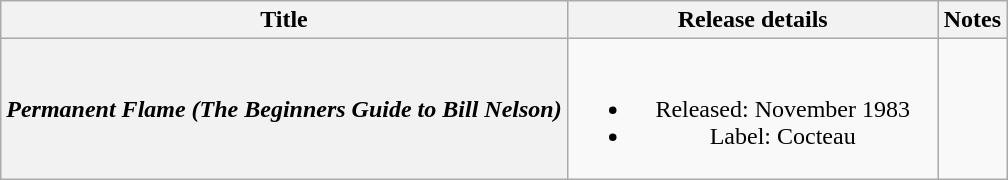<table class="wikitable plainrowheaders" style="text-align:center;">
<tr>
<th scope="col">Title</th>
<th scope="col" style="width:15em;">Release details</th>
<th scope="col">Notes</th>
</tr>
<tr>
<th scope="row"><em>Permanent Flame (The Beginners Guide to Bill Nelson)</em></th>
<td><br><ul><li>Released: November 1983</li><li>Label: Cocteau</li></ul></td>
<td></td>
</tr>
</table>
